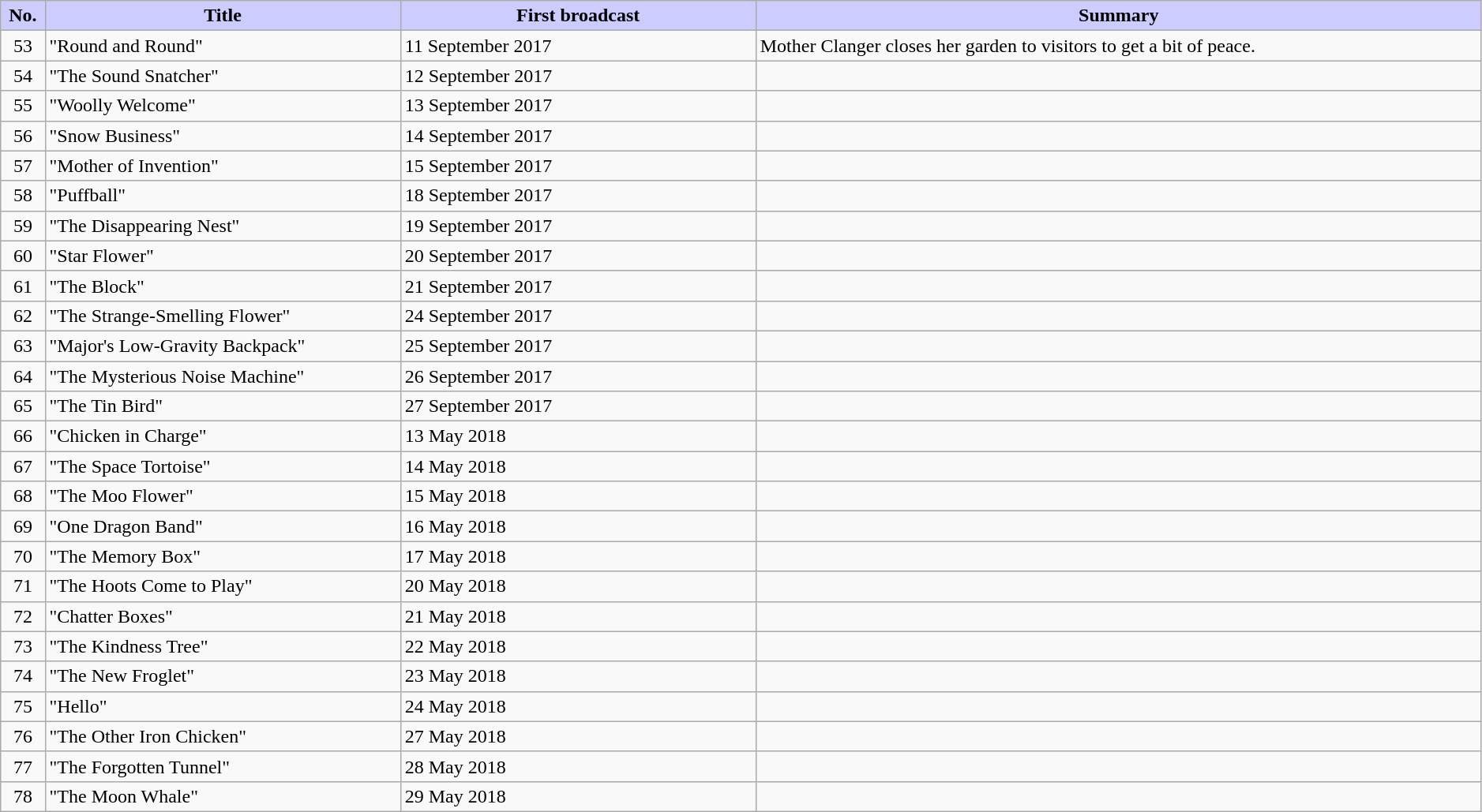<table class="wikitable" style="width:99%;">
<tr>
<th style="background:#ccf; width:3%;">No.</th>
<th style="background:#ccf; width:24%;">Title</th>
<th style="background:#ccf; width:24%;">First broadcast</th>
<th style="background:#ccf;">Summary</th>
</tr>
<tr>
<td style="text-align:center;">53</td>
<td>"Round and Round"</td>
<td>11 September 2017</td>
<td>Mother Clanger closes her garden to visitors to get a bit of peace.</td>
</tr>
<tr>
<td style="text-align:center;">54</td>
<td>"The Sound Snatcher"</td>
<td>12 September 2017</td>
<td></td>
</tr>
<tr>
<td style="text-align:center;">55</td>
<td>"Woolly Welcome"</td>
<td>13 September 2017</td>
<td></td>
</tr>
<tr>
<td style="text-align:center;">56</td>
<td>"Snow Business"</td>
<td>14 September 2017</td>
<td></td>
</tr>
<tr>
<td style="text-align:center;">57</td>
<td>"Mother of Invention"</td>
<td>15 September 2017</td>
<td></td>
</tr>
<tr>
<td style="text-align:center;">58</td>
<td>"Puffball"</td>
<td>18 September 2017</td>
<td></td>
</tr>
<tr>
<td style="text-align:center;">59</td>
<td>"The Disappearing Nest"</td>
<td>19 September 2017</td>
<td></td>
</tr>
<tr>
<td style="text-align:center;">60</td>
<td>"Star Flower"</td>
<td>20 September 2017</td>
<td></td>
</tr>
<tr>
<td style="text-align:center;">61</td>
<td>"The Block"</td>
<td>21 September 2017</td>
<td></td>
</tr>
<tr>
<td style="text-align:center;">62</td>
<td>"The Strange-Smelling Flower"</td>
<td>24 September 2017</td>
<td></td>
</tr>
<tr>
<td style="text-align:center;">63</td>
<td>"Major's Low-Gravity Backpack"</td>
<td>25 September 2017</td>
<td></td>
</tr>
<tr>
<td style="text-align:center;">64</td>
<td>"The Mysterious Noise Machine"</td>
<td>26 September 2017</td>
<td></td>
</tr>
<tr>
<td style="text-align:center;">65</td>
<td>"The Tin Bird"</td>
<td>27 September 2017</td>
<td></td>
</tr>
<tr>
<td style="text-align:center;">66</td>
<td>"Chicken in Charge"</td>
<td>13 May 2018</td>
<td></td>
</tr>
<tr>
<td style="text-align:center;">67</td>
<td>"The Space Tortoise"</td>
<td>14 May 2018</td>
<td></td>
</tr>
<tr>
<td style="text-align:center;">68</td>
<td>"The Moo Flower"</td>
<td>15 May 2018</td>
<td></td>
</tr>
<tr>
<td style="text-align:center;">69</td>
<td>"One Dragon Band"</td>
<td>16 May 2018</td>
<td></td>
</tr>
<tr>
<td style="text-align:center;">70</td>
<td>"The Memory Box"</td>
<td>17 May 2018</td>
<td></td>
</tr>
<tr>
<td style="text-align:center;">71</td>
<td>"The Hoots Come to Play"</td>
<td>20 May 2018</td>
<td></td>
</tr>
<tr>
<td style="text-align:center;">72</td>
<td>"Chatter Boxes"</td>
<td>21 May 2018</td>
<td></td>
</tr>
<tr>
<td style="text-align:center;">73</td>
<td>"The Kindness Tree"</td>
<td>22 May 2018</td>
<td></td>
</tr>
<tr>
<td style="text-align:center;">74</td>
<td>"The New Froglet"</td>
<td>23 May 2018</td>
<td></td>
</tr>
<tr>
<td style="text-align:center;">75</td>
<td>"Hello"</td>
<td>24 May 2018</td>
<td></td>
</tr>
<tr>
<td style="text-align:center;">76</td>
<td>"The Other Iron Chicken"</td>
<td>27 May 2018</td>
<td></td>
</tr>
<tr>
<td style="text-align:center;">77</td>
<td>"The Forgotten Tunnel"</td>
<td>28 May 2018</td>
<td></td>
</tr>
<tr>
<td style="text-align:center;">78</td>
<td>"The Moon Whale"</td>
<td>29 May 2018</td>
<td></td>
</tr>
</table>
